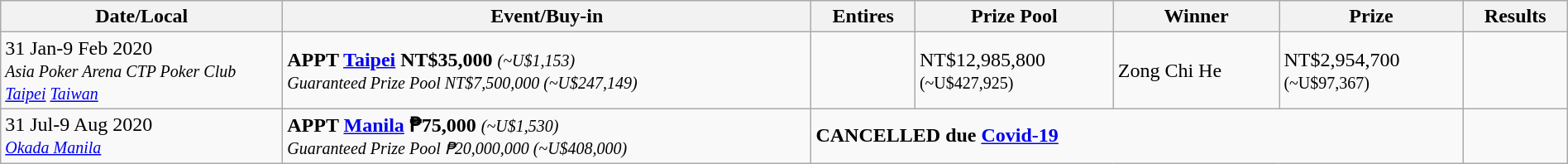<table class="wikitable" width="100%">
<tr>
<th width="18%">Date/Local</th>
<th !width="15%">Event/Buy-in</th>
<th !width="10%">Entires</th>
<th !width="10%">Prize Pool</th>
<th !width="27%">Winner</th>
<th !width="10%">Prize</th>
<th !width="10%">Results</th>
</tr>
<tr>
<td>31 Jan-9 Feb 2020<br><small><em>Asia Poker Arena CTP Poker Club <a href='#'>Taipei</a> <a href='#'>Taiwan</a></em></small></td>
<td> <strong>APPT <a href='#'>Taipei</a> NT$35,000</strong> <em><small>(~U$1,153)</small></em><br><small><em>Guaranteed Prize Pool NT$7,500,000 (~U$247,149)</em></small></td>
<td></td>
<td>NT$12,985,800<br><small>(~U$427,925)</small></td>
<td> Zong Chi He</td>
<td>NT$2,954,700<br><small>(~U$97,367)</small></td>
<td></td>
</tr>
<tr>
<td>31 Jul-9 Aug 2020<br><small><em><a href='#'>Okada Manila</a></em></small></td>
<td> <strong>APPT <a href='#'>Manila</a> ₱75,000</strong> <em><small>(~U$1,530)</small></em><br><small><em>Guaranteed Prize Pool ₱20,000,000 (~U$408,000)</em></small></td>
<td colspan="4"><strong>CANCELLED due <a href='#'>Covid-19</a></strong></td>
<td></td>
</tr>
</table>
